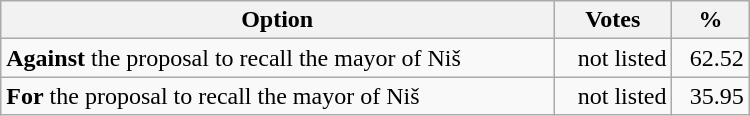<table style="width:500px;" class="wikitable">
<tr>
<th>Option</th>
<th>Votes</th>
<th>%</th>
</tr>
<tr>
<td align="left"><strong>Against</strong> the proposal to recall the mayor of Niš</td>
<td align="right">not listed</td>
<td align="right">62.52</td>
</tr>
<tr>
<td align="left"><strong>For</strong> the proposal to recall the mayor of Niš</td>
<td align="right">not listed</td>
<td align="right">35.95</td>
</tr>
</table>
